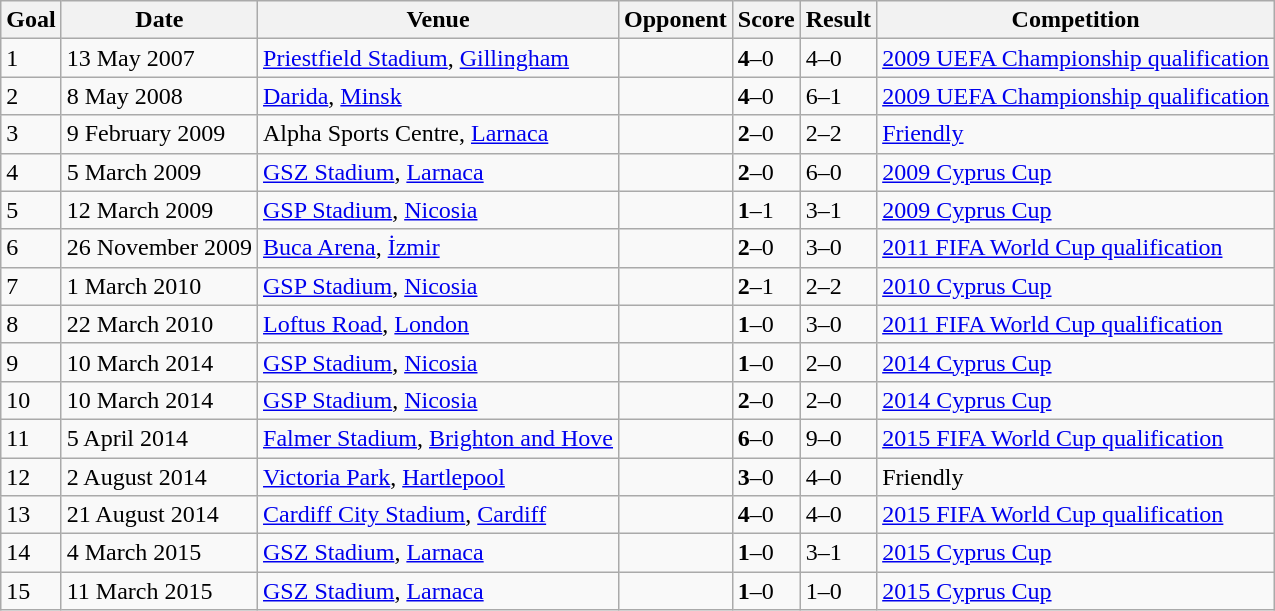<table class="wikitable">
<tr>
<th>Goal</th>
<th>Date</th>
<th>Venue</th>
<th>Opponent</th>
<th>Score</th>
<th>Result</th>
<th>Competition</th>
</tr>
<tr>
<td>1</td>
<td>13 May 2007</td>
<td><a href='#'>Priestfield Stadium</a>, <a href='#'>Gillingham</a></td>
<td></td>
<td align=left><strong>4</strong>–0</td>
<td align=left>4–0</td>
<td><a href='#'>2009 UEFA Championship qualification</a></td>
</tr>
<tr>
<td>2</td>
<td>8 May 2008</td>
<td><a href='#'>Darida</a>, <a href='#'>Minsk</a></td>
<td></td>
<td align=left><strong>4</strong>–0</td>
<td align=left>6–1</td>
<td><a href='#'>2009 UEFA Championship qualification</a></td>
</tr>
<tr>
<td>3</td>
<td>9 February 2009</td>
<td>Alpha Sports Centre, <a href='#'>Larnaca</a></td>
<td></td>
<td align=left><strong>2</strong>–0</td>
<td align=left>2–2</td>
<td><a href='#'>Friendly</a></td>
</tr>
<tr>
<td>4</td>
<td>5 March 2009</td>
<td><a href='#'>GSZ Stadium</a>, <a href='#'>Larnaca</a></td>
<td></td>
<td align=left><strong>2</strong>–0</td>
<td align=left>6–0</td>
<td><a href='#'>2009 Cyprus Cup</a></td>
</tr>
<tr>
<td>5</td>
<td>12 March 2009</td>
<td><a href='#'>GSP Stadium</a>, <a href='#'>Nicosia</a></td>
<td></td>
<td align=left><strong>1</strong>–1</td>
<td align=left>3–1</td>
<td><a href='#'>2009 Cyprus Cup</a></td>
</tr>
<tr>
<td>6</td>
<td>26 November 2009</td>
<td><a href='#'>Buca Arena</a>, <a href='#'>İzmir</a></td>
<td></td>
<td align=left><strong>2</strong>–0</td>
<td align=left>3–0</td>
<td><a href='#'>2011 FIFA World Cup qualification</a></td>
</tr>
<tr>
<td>7</td>
<td>1 March 2010</td>
<td><a href='#'>GSP Stadium</a>, <a href='#'>Nicosia</a></td>
<td></td>
<td align=left><strong>2</strong>–1</td>
<td align=left>2–2</td>
<td><a href='#'>2010 Cyprus Cup</a></td>
</tr>
<tr>
<td>8</td>
<td>22 March 2010</td>
<td><a href='#'>Loftus Road</a>, <a href='#'>London</a></td>
<td></td>
<td align=left><strong>1</strong>–0</td>
<td align=left>3–0</td>
<td><a href='#'>2011 FIFA World Cup qualification</a></td>
</tr>
<tr>
<td>9</td>
<td>10 March 2014</td>
<td><a href='#'>GSP Stadium</a>, <a href='#'>Nicosia</a></td>
<td></td>
<td align=left><strong>1</strong>–0</td>
<td align=left>2–0</td>
<td><a href='#'>2014 Cyprus Cup</a></td>
</tr>
<tr>
<td>10</td>
<td>10 March 2014</td>
<td><a href='#'>GSP Stadium</a>, <a href='#'>Nicosia</a></td>
<td></td>
<td align=left><strong>2</strong>–0</td>
<td align=left>2–0</td>
<td><a href='#'>2014 Cyprus Cup</a></td>
</tr>
<tr>
<td>11</td>
<td>5 April 2014</td>
<td><a href='#'>Falmer Stadium</a>, <a href='#'>Brighton and Hove</a></td>
<td></td>
<td align=left><strong>6</strong>–0</td>
<td align=left>9–0</td>
<td><a href='#'>2015 FIFA World Cup qualification</a></td>
</tr>
<tr>
<td>12</td>
<td>2 August 2014</td>
<td><a href='#'>Victoria Park</a>, <a href='#'>Hartlepool</a></td>
<td></td>
<td align=left><strong>3</strong>–0</td>
<td align=left>4–0</td>
<td>Friendly</td>
</tr>
<tr>
<td>13</td>
<td>21 August 2014</td>
<td><a href='#'>Cardiff City Stadium</a>, <a href='#'>Cardiff</a></td>
<td></td>
<td align=left><strong>4</strong>–0</td>
<td align=left>4–0</td>
<td><a href='#'>2015 FIFA World Cup qualification</a></td>
</tr>
<tr>
<td>14</td>
<td>4 March 2015</td>
<td><a href='#'>GSZ Stadium</a>, <a href='#'>Larnaca</a></td>
<td></td>
<td align=left><strong>1</strong>–0</td>
<td align=left>3–1</td>
<td><a href='#'>2015 Cyprus Cup</a></td>
</tr>
<tr>
<td>15</td>
<td>11 March 2015</td>
<td><a href='#'>GSZ Stadium</a>, <a href='#'>Larnaca</a></td>
<td></td>
<td align=left><strong>1</strong>–0</td>
<td align=left>1–0</td>
<td><a href='#'>2015 Cyprus Cup</a></td>
</tr>
</table>
